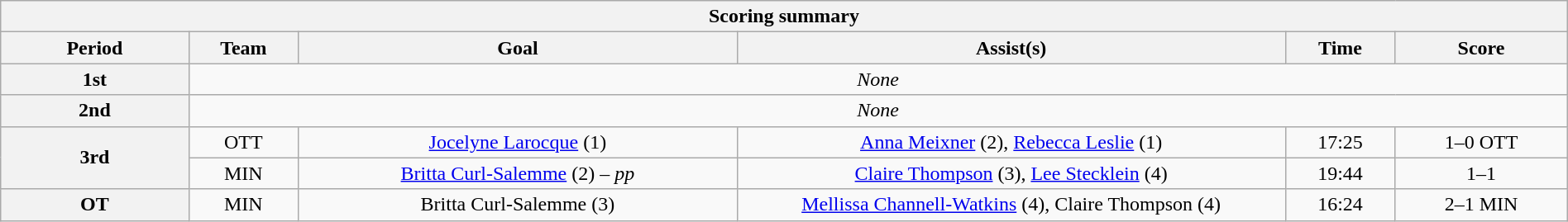<table style="width: 100%;" class="wikitable">
<tr>
<th scope="colgroup" colspan="6">Scoring summary</th>
</tr>
<tr>
<th scope="col" style="width: 12%;">Period</th>
<th scope="col" style="width: 7%;">Team</th>
<th scope="col" style="width: 28%;">Goal</th>
<th scope="col" style="width: 35%;">Assist(s)</th>
<th scope="col" style="width: 7%;">Time</th>
<th scope="col" style="width: 11%;">Score</th>
</tr>
<tr style="text-align: center;">
<th scope="row"><strong>1st</strong></th>
<td colspan="5"><em>None</em></td>
</tr>
<tr style="text-align: center;">
<th scope="row"><strong>2nd</strong></th>
<td colspan="5"><em>None</em></td>
</tr>
<tr style="text-align: center;">
<th scope="row" rowspan="2"><strong>3rd</strong></th>
<td>OTT</td>
<td><a href='#'>Jocelyne Larocque</a> (1)</td>
<td><a href='#'>Anna Meixner</a> (2), <a href='#'>Rebecca Leslie</a> (1)</td>
<td>17:25</td>
<td>1–0 OTT</td>
</tr>
<tr style="text-align:center;">
<td>MIN</td>
<td><a href='#'>Britta Curl-Salemme</a> (2) – <em>pp</em></td>
<td><a href='#'>Claire Thompson</a> (3), <a href='#'>Lee Stecklein</a> (4)</td>
<td>19:44</td>
<td>1–1</td>
</tr>
<tr style="text-align:center;">
<th scope="row"><strong>OT</strong></th>
<td>MIN</td>
<td>Britta Curl-Salemme (3)</td>
<td><a href='#'>Mellissa Channell-Watkins</a> (4), Claire Thompson (4)</td>
<td>16:24</td>
<td>2–1 MIN</td>
</tr>
</table>
